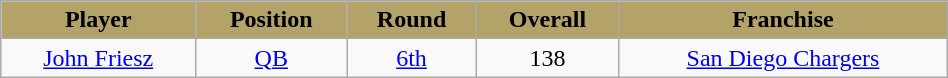<table class="wikitable" width="50%">
<tr align="center"  style="background:#B3A369;color:black;">
<td><strong>Player</strong></td>
<td><strong>Position</strong></td>
<td><strong>Round</strong></td>
<td><strong>Overall</strong></td>
<td><strong>Franchise</strong></td>
</tr>
<tr align="center" bgcolor="">
<td><a href='#'>John Friesz</a></td>
<td><a href='#'>QB</a></td>
<td><a href='#'>6th</a></td>
<td>138</td>
<td><a href='#'>San Diego Chargers</a></td>
</tr>
</table>
